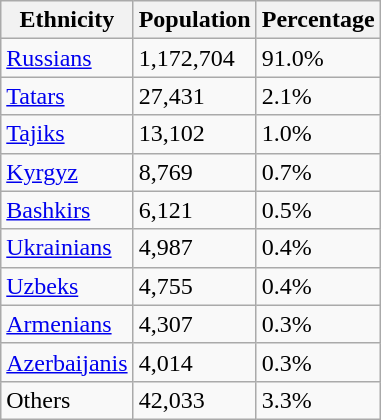<table class="wikitable">
<tr>
<th>Ethnicity</th>
<th>Population</th>
<th>Percentage</th>
</tr>
<tr>
<td><a href='#'>Russians</a></td>
<td>1,172,704</td>
<td>91.0%</td>
</tr>
<tr>
<td><a href='#'>Tatars</a></td>
<td>27,431</td>
<td>2.1%</td>
</tr>
<tr>
<td><a href='#'>Tajiks</a></td>
<td>13,102</td>
<td>1.0%</td>
</tr>
<tr>
<td><a href='#'>Kyrgyz</a></td>
<td>8,769</td>
<td>0.7%</td>
</tr>
<tr>
<td><a href='#'>Bashkirs</a></td>
<td>6,121</td>
<td>0.5%</td>
</tr>
<tr>
<td><a href='#'>Ukrainians</a></td>
<td>4,987</td>
<td>0.4%</td>
</tr>
<tr>
<td><a href='#'>Uzbeks</a></td>
<td>4,755</td>
<td>0.4%</td>
</tr>
<tr>
<td><a href='#'>Armenians</a></td>
<td>4,307</td>
<td>0.3%</td>
</tr>
<tr>
<td><a href='#'>Azerbaijanis</a></td>
<td>4,014</td>
<td>0.3%</td>
</tr>
<tr>
<td>Others</td>
<td>42,033</td>
<td>3.3%</td>
</tr>
</table>
